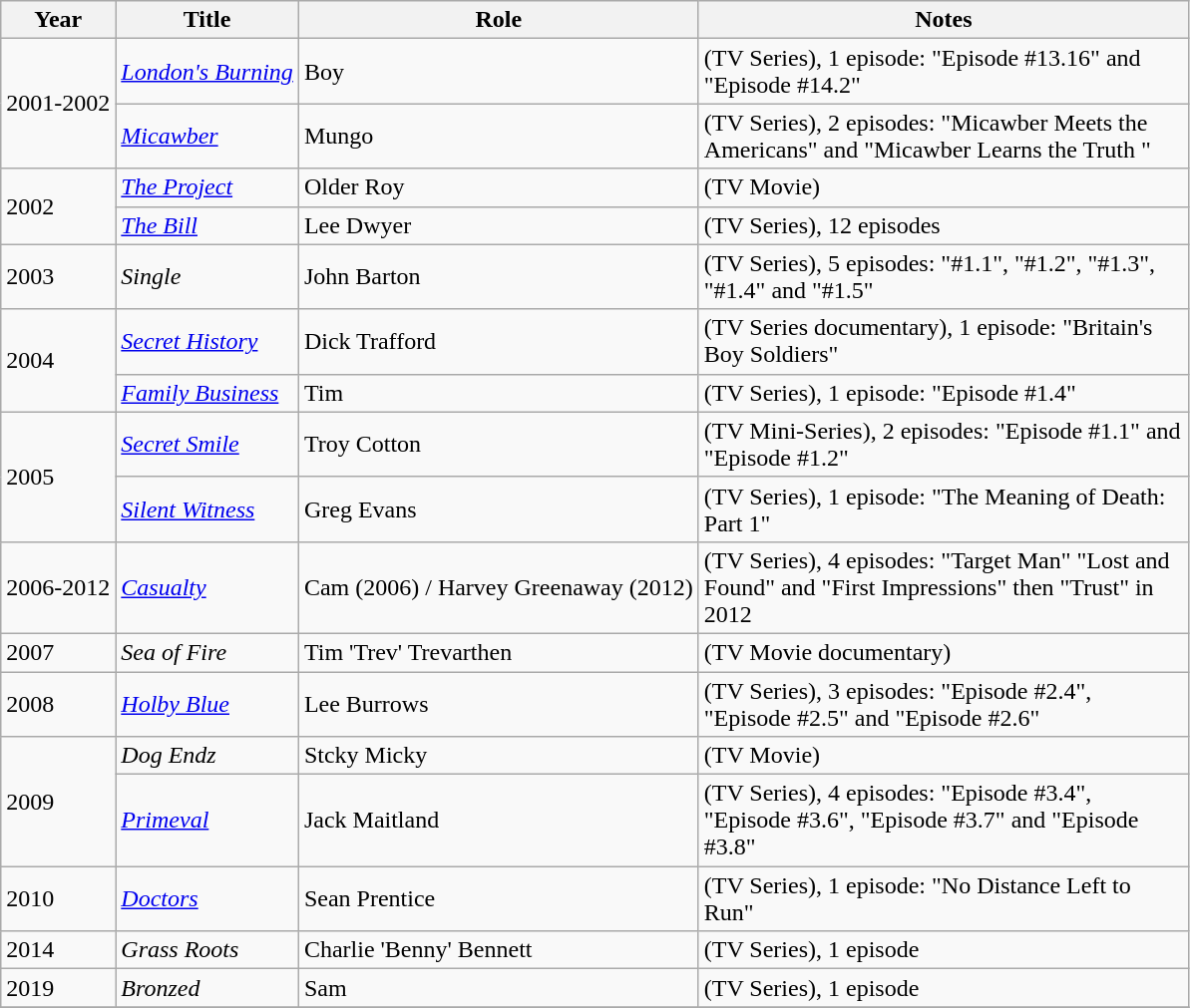<table class="wikitable sortable">
<tr>
<th>Year</th>
<th>Title</th>
<th>Role</th>
<th class="unsortable" style="width:20em;">Notes</th>
</tr>
<tr>
<td rowspan="2">2001-2002</td>
<td><em><a href='#'>London's Burning</a></em></td>
<td>Boy</td>
<td>(TV Series), 1 episode: "Episode #13.16" and "Episode #14.2"</td>
</tr>
<tr>
<td><em><a href='#'>Micawber</a></em></td>
<td>Mungo</td>
<td>(TV Series), 2 episodes: "Micawber Meets the Americans" and "Micawber Learns the Truth "</td>
</tr>
<tr>
<td rowspan="2">2002</td>
<td><em><a href='#'>The Project</a></em></td>
<td>Older Roy</td>
<td>(TV Movie)</td>
</tr>
<tr>
<td><em><a href='#'>The Bill</a></em></td>
<td>Lee Dwyer</td>
<td>(TV Series), 12 episodes</td>
</tr>
<tr>
<td>2003</td>
<td><em>Single</em></td>
<td>John Barton</td>
<td>(TV Series), 5 episodes: "#1.1", "#1.2", "#1.3", "#1.4" and "#1.5"</td>
</tr>
<tr>
<td rowspan="2">2004</td>
<td><em><a href='#'>Secret History</a></em></td>
<td>Dick Trafford</td>
<td>(TV Series documentary), 1 episode: "Britain's Boy Soldiers"</td>
</tr>
<tr>
<td><em><a href='#'>Family Business</a></em></td>
<td>Tim</td>
<td>(TV Series), 1 episode: "Episode #1.4"</td>
</tr>
<tr>
<td rowspan="2">2005</td>
<td><em><a href='#'>Secret Smile</a></em></td>
<td>Troy Cotton</td>
<td>(TV Mini-Series), 2 episodes: "Episode #1.1" and "Episode #1.2"</td>
</tr>
<tr>
<td><em><a href='#'>Silent Witness</a></em></td>
<td>Greg Evans</td>
<td>(TV Series), 1 episode: "The Meaning of Death: Part 1"</td>
</tr>
<tr>
<td>2006-2012</td>
<td><em><a href='#'>Casualty</a></em></td>
<td>Cam (2006) / Harvey Greenaway (2012)</td>
<td>(TV Series), 4 episodes: "Target Man" "Lost and Found" and "First Impressions" then "Trust" in 2012</td>
</tr>
<tr>
<td>2007</td>
<td><em>Sea of Fire</em></td>
<td>Tim 'Trev' Trevarthen</td>
<td>(TV Movie documentary)</td>
</tr>
<tr>
<td>2008</td>
<td><em><a href='#'>Holby Blue</a></em></td>
<td>Lee Burrows</td>
<td>(TV Series), 3 episodes: "Episode #2.4", "Episode #2.5" and "Episode #2.6"</td>
</tr>
<tr>
<td rowspan="2">2009</td>
<td><em>Dog Endz</em></td>
<td>Stcky Micky</td>
<td>(TV Movie)</td>
</tr>
<tr>
<td><em><a href='#'>Primeval</a></em></td>
<td>Jack Maitland</td>
<td>(TV Series), 4 episodes: "Episode #3.4", "Episode #3.6", "Episode #3.7" and "Episode #3.8"</td>
</tr>
<tr>
<td>2010</td>
<td><em><a href='#'>Doctors</a></em></td>
<td>Sean Prentice</td>
<td>(TV Series), 1 episode: "No Distance Left to Run"</td>
</tr>
<tr>
<td>2014</td>
<td><em>Grass Roots</em></td>
<td>Charlie 'Benny' Bennett</td>
<td>(TV Series), 1 episode</td>
</tr>
<tr>
<td>2019</td>
<td><em>Bronzed</em></td>
<td>Sam</td>
<td>(TV Series), 1 episode</td>
</tr>
<tr>
</tr>
</table>
